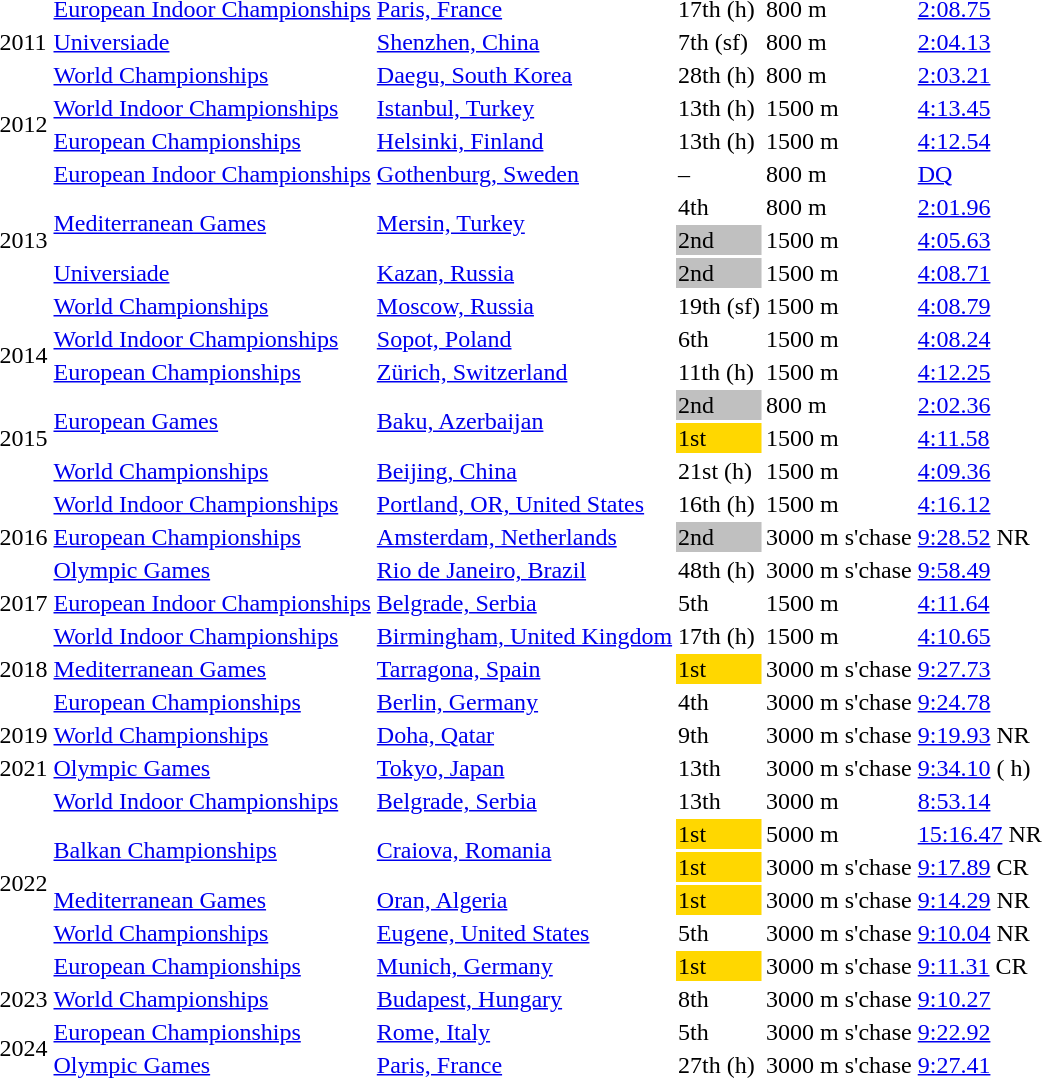<table>
<tr>
<td rowspan=3>2011</td>
<td><a href='#'>European Indoor Championships</a></td>
<td><a href='#'>Paris, France</a></td>
<td>17th (h)</td>
<td>800 m</td>
<td><a href='#'>2:08.75</a></td>
</tr>
<tr>
<td><a href='#'>Universiade</a></td>
<td><a href='#'>Shenzhen, China</a></td>
<td>7th (sf)</td>
<td>800 m</td>
<td><a href='#'>2:04.13</a></td>
</tr>
<tr>
<td><a href='#'>World Championships</a></td>
<td><a href='#'>Daegu, South Korea</a></td>
<td>28th (h)</td>
<td>800 m</td>
<td><a href='#'>2:03.21</a></td>
</tr>
<tr>
<td rowspan=2>2012</td>
<td><a href='#'>World Indoor Championships</a></td>
<td><a href='#'>Istanbul, Turkey</a></td>
<td>13th (h)</td>
<td>1500 m</td>
<td><a href='#'>4:13.45</a></td>
</tr>
<tr>
<td><a href='#'>European Championships</a></td>
<td><a href='#'>Helsinki, Finland</a></td>
<td>13th (h)</td>
<td>1500 m</td>
<td><a href='#'>4:12.54</a></td>
</tr>
<tr>
<td rowspan=5>2013</td>
<td><a href='#'>European Indoor Championships</a></td>
<td><a href='#'>Gothenburg, Sweden</a></td>
<td>–</td>
<td>800 m</td>
<td><a href='#'>DQ</a></td>
</tr>
<tr>
<td rowspan=2><a href='#'>Mediterranean Games</a></td>
<td rowspan=2><a href='#'>Mersin, Turkey</a></td>
<td>4th</td>
<td>800 m</td>
<td><a href='#'>2:01.96</a> </td>
</tr>
<tr>
<td bgcolor=silver>2nd</td>
<td>1500 m</td>
<td><a href='#'>4:05.63</a></td>
</tr>
<tr>
<td><a href='#'>Universiade</a></td>
<td><a href='#'>Kazan, Russia</a></td>
<td bgcolor=silver>2nd</td>
<td>1500 m</td>
<td><a href='#'>4:08.71</a></td>
</tr>
<tr>
<td><a href='#'>World Championships</a></td>
<td><a href='#'>Moscow, Russia</a></td>
<td>19th (sf)</td>
<td>1500 m</td>
<td><a href='#'>4:08.79</a></td>
</tr>
<tr>
<td rowspan=2>2014</td>
<td><a href='#'>World Indoor Championships</a></td>
<td><a href='#'>Sopot, Poland</a></td>
<td>6th</td>
<td>1500 m</td>
<td><a href='#'>4:08.24</a></td>
</tr>
<tr>
<td><a href='#'>European Championships</a></td>
<td><a href='#'>Zürich, Switzerland</a></td>
<td>11th (h)</td>
<td>1500 m</td>
<td><a href='#'>4:12.25</a></td>
</tr>
<tr>
<td rowspan=3>2015</td>
<td rowspan=2><a href='#'>European Games</a></td>
<td rowspan=2><a href='#'>Baku, Azerbaijan</a></td>
<td bgcolor=silver>2nd</td>
<td>800 m</td>
<td><a href='#'>2:02.36</a></td>
</tr>
<tr>
<td bgcolor=gold>1st</td>
<td>1500 m</td>
<td><a href='#'>4:11.58</a></td>
</tr>
<tr>
<td><a href='#'>World Championships</a></td>
<td><a href='#'>Beijing, China</a></td>
<td>21st (h)</td>
<td>1500 m</td>
<td><a href='#'>4:09.36</a></td>
</tr>
<tr>
<td rowspan=3>2016</td>
<td><a href='#'>World Indoor Championships</a></td>
<td><a href='#'>Portland, OR, United States</a></td>
<td>16th (h)</td>
<td>1500 m</td>
<td><a href='#'>4:16.12</a></td>
</tr>
<tr>
<td><a href='#'>European Championships</a></td>
<td><a href='#'>Amsterdam, Netherlands</a></td>
<td bgcolor=silver>2nd</td>
<td>3000 m s'chase</td>
<td><a href='#'>9:28.52</a> NR</td>
</tr>
<tr>
<td><a href='#'>Olympic Games</a></td>
<td><a href='#'>Rio de Janeiro, Brazil</a></td>
<td>48th (h)</td>
<td>3000 m s'chase</td>
<td><a href='#'>9:58.49</a></td>
</tr>
<tr>
<td>2017</td>
<td><a href='#'>European Indoor Championships</a></td>
<td><a href='#'>Belgrade, Serbia</a></td>
<td>5th</td>
<td>1500 m</td>
<td><a href='#'>4:11.64</a></td>
</tr>
<tr>
<td rowspan=3>2018</td>
<td><a href='#'>World Indoor Championships</a></td>
<td><a href='#'>Birmingham, United Kingdom</a></td>
<td>17th (h)</td>
<td>1500 m</td>
<td><a href='#'>4:10.65</a></td>
</tr>
<tr>
<td><a href='#'>Mediterranean Games</a></td>
<td><a href='#'>Tarragona, Spain</a></td>
<td bgcolor=gold>1st</td>
<td>3000 m s'chase</td>
<td><a href='#'>9:27.73</a></td>
</tr>
<tr>
<td><a href='#'>European Championships</a></td>
<td><a href='#'>Berlin, Germany</a></td>
<td>4th</td>
<td>3000 m s'chase</td>
<td><a href='#'>9:24.78</a></td>
</tr>
<tr>
<td>2019</td>
<td><a href='#'>World Championships</a></td>
<td><a href='#'>Doha, Qatar</a></td>
<td>9th</td>
<td>3000 m s'chase</td>
<td><a href='#'>9:19.93</a> NR</td>
</tr>
<tr>
<td>2021</td>
<td><a href='#'>Olympic Games</a></td>
<td><a href='#'>Tokyo, Japan</a></td>
<td>13th</td>
<td>3000 m s'chase</td>
<td><a href='#'>9:34.10</a> ( h)</td>
</tr>
<tr>
<td rowspan=6>2022</td>
<td><a href='#'>World Indoor Championships</a></td>
<td><a href='#'>Belgrade, Serbia</a></td>
<td>13th</td>
<td>3000 m</td>
<td><a href='#'>8:53.14</a></td>
</tr>
<tr>
<td rowspan=2><a href='#'>Balkan Championships</a></td>
<td rowspan=2><a href='#'>Craiova, Romania</a></td>
<td bgcolor=gold>1st</td>
<td>5000 m</td>
<td><a href='#'>15:16.47</a>  NR</td>
</tr>
<tr>
<td bgcolor=gold>1st</td>
<td>3000 m s'chase</td>
<td><a href='#'>9:17.89</a> CR</td>
</tr>
<tr>
<td><a href='#'>Mediterranean Games</a></td>
<td><a href='#'>Oran, Algeria</a></td>
<td bgcolor=gold>1st</td>
<td>3000 m s'chase</td>
<td><a href='#'>9:14.29</a>  NR</td>
</tr>
<tr>
<td><a href='#'>World Championships</a></td>
<td><a href='#'>Eugene, United States</a></td>
<td>5th</td>
<td>3000 m s'chase</td>
<td><a href='#'>9:10.04</a> NR</td>
</tr>
<tr>
<td><a href='#'>European Championships</a></td>
<td><a href='#'>Munich, Germany</a></td>
<td bgcolor=gold>1st</td>
<td>3000 m s'chase</td>
<td><a href='#'>9:11.31</a> CR</td>
</tr>
<tr>
<td>2023</td>
<td><a href='#'>World Championships</a></td>
<td><a href='#'>Budapest, Hungary</a></td>
<td>8th</td>
<td>3000 m s'chase</td>
<td><a href='#'>9:10.27</a></td>
</tr>
<tr>
<td rowspan=2>2024</td>
<td><a href='#'>European Championships</a></td>
<td><a href='#'>Rome, Italy</a></td>
<td>5th</td>
<td>3000 m s'chase</td>
<td><a href='#'>9:22.92</a></td>
</tr>
<tr>
<td><a href='#'>Olympic Games</a></td>
<td><a href='#'>Paris, France</a></td>
<td>27th (h)</td>
<td>3000 m s'chase</td>
<td><a href='#'>9:27.41</a></td>
</tr>
</table>
